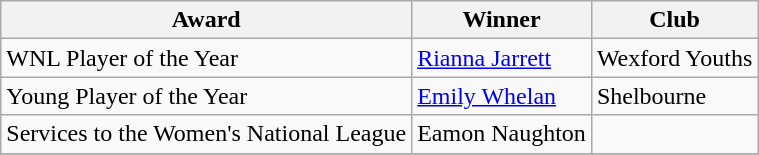<table class="wikitable">
<tr>
<th>Award</th>
<th>Winner</th>
<th>Club</th>
</tr>
<tr>
<td>WNL Player of the Year</td>
<td> <a href='#'>Rianna Jarrett</a></td>
<td>Wexford Youths</td>
</tr>
<tr>
<td>Young Player of the Year</td>
<td> <a href='#'>Emily Whelan</a></td>
<td>Shelbourne</td>
</tr>
<tr>
<td>Services to the Women's National League</td>
<td> Eamon Naughton</td>
<td></td>
</tr>
<tr>
</tr>
</table>
